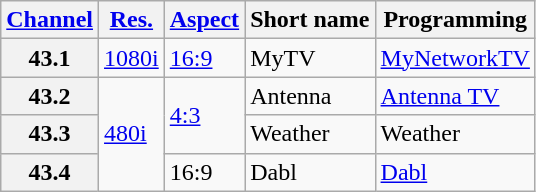<table class="wikitable">
<tr>
<th scope = "col"><a href='#'>Channel</a></th>
<th scope = "col"><a href='#'>Res.</a></th>
<th scope = "col"><a href='#'>Aspect</a></th>
<th scope = "col">Short name</th>
<th scope = "col">Programming</th>
</tr>
<tr>
<th scope = "row">43.1</th>
<td><a href='#'>1080i</a></td>
<td><a href='#'>16:9</a></td>
<td>MyTV</td>
<td><a href='#'>MyNetworkTV</a></td>
</tr>
<tr>
<th scope = "row">43.2</th>
<td rowspan=3><a href='#'>480i</a></td>
<td rowspan=2><a href='#'>4:3</a></td>
<td>Antenna</td>
<td><a href='#'>Antenna TV</a></td>
</tr>
<tr>
<th scope = "row">43.3</th>
<td>Weather</td>
<td>Weather</td>
</tr>
<tr>
<th scope = "row">43.4</th>
<td>16:9</td>
<td>Dabl</td>
<td><a href='#'>Dabl</a></td>
</tr>
</table>
